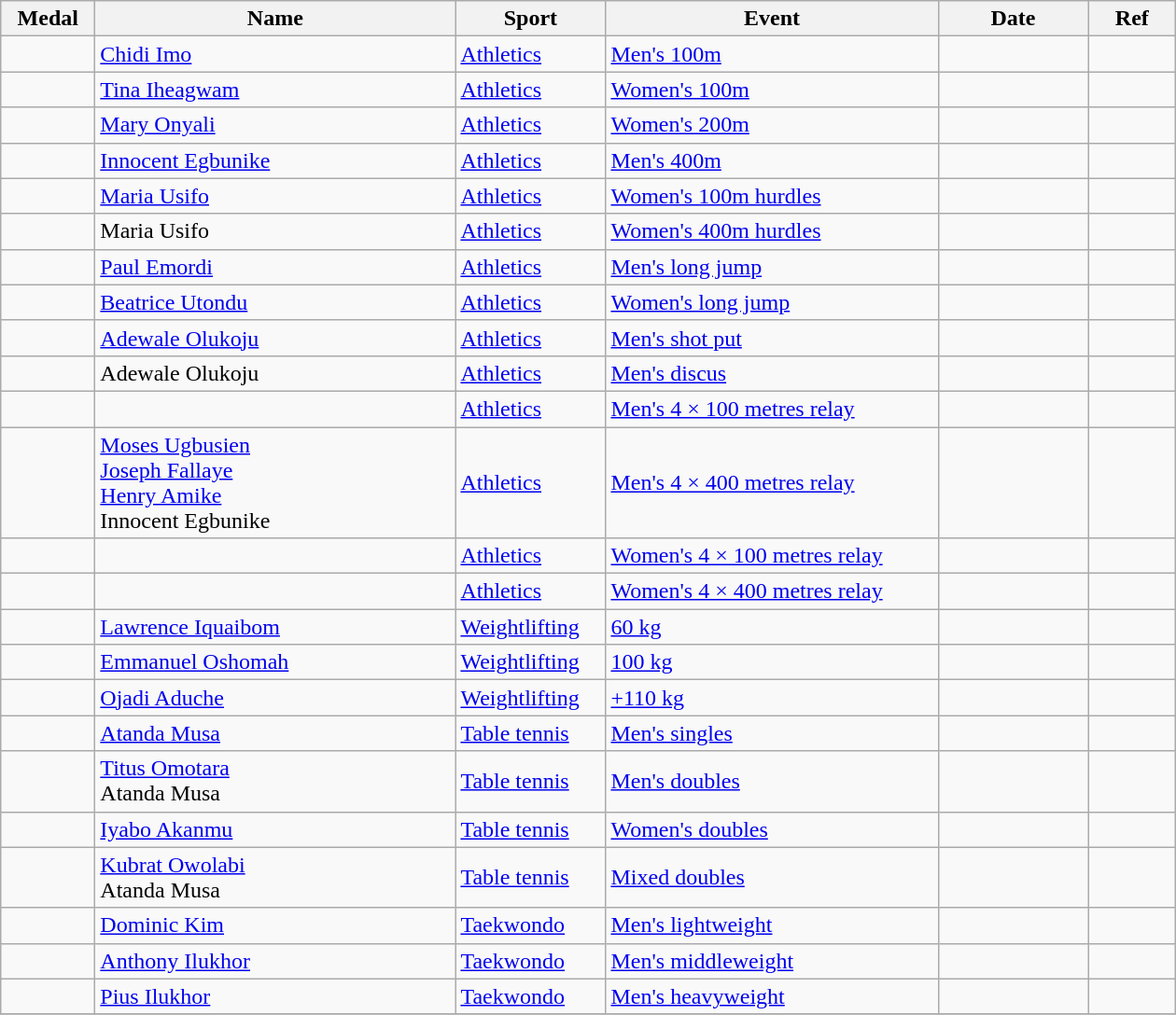<table class="wikitable sortable" style="font-size:100%">
<tr>
<th width="60">Medal</th>
<th width="250">Name</th>
<th width="100">Sport</th>
<th width="230">Event</th>
<th width="100">Date</th>
<th width="55">Ref</th>
</tr>
<tr>
<td></td>
<td><a href='#'>Chidi Imo</a></td>
<td><a href='#'>Athletics</a></td>
<td><a href='#'>Men's 100m</a></td>
<td></td>
<td></td>
</tr>
<tr>
<td></td>
<td><a href='#'>Tina Iheagwam</a></td>
<td><a href='#'>Athletics</a></td>
<td><a href='#'>Women's 100m</a></td>
<td></td>
<td></td>
</tr>
<tr>
<td></td>
<td><a href='#'>Mary Onyali</a></td>
<td><a href='#'>Athletics</a></td>
<td><a href='#'>Women's 200m</a></td>
<td></td>
<td></td>
</tr>
<tr>
<td></td>
<td><a href='#'>Innocent Egbunike</a></td>
<td><a href='#'>Athletics</a></td>
<td><a href='#'>Men's 400m</a></td>
<td></td>
<td></td>
</tr>
<tr>
<td></td>
<td><a href='#'>Maria Usifo</a></td>
<td><a href='#'>Athletics</a></td>
<td><a href='#'>Women's 100m hurdles</a></td>
<td></td>
<td></td>
</tr>
<tr>
<td></td>
<td>Maria Usifo</td>
<td><a href='#'>Athletics</a></td>
<td><a href='#'>Women's 400m hurdles</a></td>
<td></td>
<td></td>
</tr>
<tr>
<td></td>
<td><a href='#'>Paul Emordi</a></td>
<td><a href='#'>Athletics</a></td>
<td><a href='#'>Men's long jump</a></td>
<td></td>
<td></td>
</tr>
<tr>
<td></td>
<td><a href='#'>Beatrice Utondu</a></td>
<td><a href='#'>Athletics</a></td>
<td><a href='#'>Women's long jump</a></td>
<td></td>
<td></td>
</tr>
<tr>
<td></td>
<td><a href='#'>Adewale Olukoju</a></td>
<td><a href='#'>Athletics</a></td>
<td><a href='#'>Men's shot put</a></td>
<td></td>
<td></td>
</tr>
<tr>
<td></td>
<td>Adewale Olukoju</td>
<td><a href='#'>Athletics</a></td>
<td><a href='#'>Men's discus</a></td>
<td></td>
<td></td>
</tr>
<tr>
<td></td>
<td></td>
<td><a href='#'>Athletics</a></td>
<td><a href='#'>Men's 4 × 100 metres relay</a></td>
<td></td>
<td></td>
</tr>
<tr>
<td></td>
<td><a href='#'>Moses Ugbusien</a><br><a href='#'>Joseph Fallaye</a><br><a href='#'>Henry Amike</a><br>Innocent Egbunike</td>
<td><a href='#'>Athletics</a></td>
<td><a href='#'>Men's 4 × 400 metres relay</a></td>
<td></td>
<td></td>
</tr>
<tr>
<td></td>
<td></td>
<td><a href='#'>Athletics</a></td>
<td><a href='#'>Women's 4 × 100 metres relay</a></td>
<td></td>
<td></td>
</tr>
<tr>
<td></td>
<td></td>
<td><a href='#'>Athletics</a></td>
<td><a href='#'>Women's 4 × 400 metres relay</a></td>
<td></td>
<td></td>
</tr>
<tr>
<td></td>
<td><a href='#'>Lawrence Iquaibom</a></td>
<td><a href='#'>Weightlifting</a></td>
<td><a href='#'>60 kg</a></td>
<td></td>
<td></td>
</tr>
<tr>
<td></td>
<td><a href='#'>Emmanuel Oshomah</a></td>
<td><a href='#'>Weightlifting</a></td>
<td><a href='#'>100 kg</a></td>
<td></td>
<td></td>
</tr>
<tr>
<td></td>
<td><a href='#'>Ojadi Aduche</a></td>
<td><a href='#'>Weightlifting</a></td>
<td><a href='#'>+110 kg</a></td>
<td></td>
<td></td>
</tr>
<tr>
<td></td>
<td><a href='#'>Atanda Musa</a></td>
<td><a href='#'>Table tennis</a></td>
<td><a href='#'>Men's singles</a></td>
<td></td>
<td></td>
</tr>
<tr>
<td></td>
<td><a href='#'>Titus Omotara</a><br>Atanda Musa</td>
<td><a href='#'>Table tennis</a></td>
<td><a href='#'>Men's doubles</a></td>
<td></td>
<td></td>
</tr>
<tr>
<td></td>
<td><a href='#'>Iyabo Akanmu</a></td>
<td><a href='#'>Table tennis</a></td>
<td><a href='#'>Women's doubles</a></td>
<td></td>
<td></td>
</tr>
<tr>
<td></td>
<td><a href='#'>Kubrat Owolabi</a><br>Atanda Musa</td>
<td><a href='#'>Table tennis</a></td>
<td><a href='#'>Mixed doubles</a></td>
<td></td>
<td></td>
</tr>
<tr>
<td></td>
<td><a href='#'>Dominic Kim</a></td>
<td><a href='#'>Taekwondo</a></td>
<td><a href='#'>Men's lightweight</a></td>
<td></td>
<td></td>
</tr>
<tr>
<td></td>
<td><a href='#'>Anthony Ilukhor</a></td>
<td><a href='#'>Taekwondo</a></td>
<td><a href='#'>Men's middleweight</a></td>
<td></td>
<td></td>
</tr>
<tr>
<td></td>
<td><a href='#'>Pius Ilukhor</a></td>
<td><a href='#'>Taekwondo</a></td>
<td><a href='#'>Men's heavyweight</a></td>
<td></td>
<td></td>
</tr>
<tr>
</tr>
</table>
